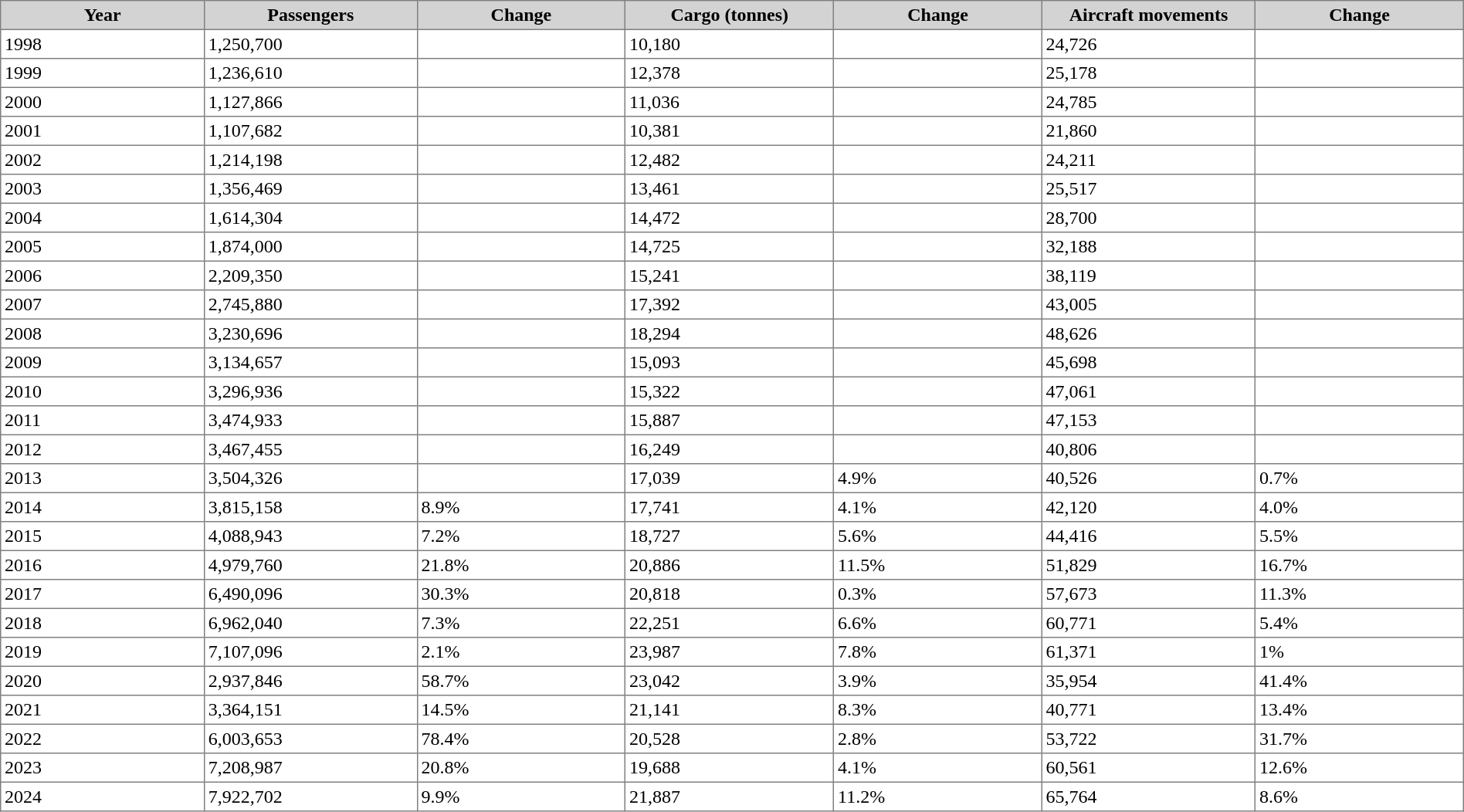<table class="toccolours sortable" border="1" cellpadding="3" style="border-collapse:collapse">
<tr style="background:lightgrey;">
<th style="width:200px;">Year</th>
<th style="width:200px;">Passengers</th>
<th style="width:200px;">Change</th>
<th style="width:200px;">Cargo (tonnes)</th>
<th style="width:200px;">Change</th>
<th style="width:200px;">Aircraft movements</th>
<th style="width:200px;">Change</th>
</tr>
<tr>
<td>1998</td>
<td>1,250,700</td>
<td></td>
<td>10,180</td>
<td></td>
<td>24,726</td>
<td></td>
</tr>
<tr>
<td>1999</td>
<td>1,236,610</td>
<td></td>
<td>12,378</td>
<td></td>
<td>25,178</td>
<td></td>
</tr>
<tr>
<td>2000</td>
<td>1,127,866</td>
<td></td>
<td>11,036</td>
<td></td>
<td>24,785</td>
<td></td>
</tr>
<tr>
<td>2001</td>
<td>1,107,682</td>
<td></td>
<td>10,381</td>
<td></td>
<td>21,860</td>
<td></td>
</tr>
<tr>
<td>2002</td>
<td>1,214,198</td>
<td></td>
<td>12,482</td>
<td></td>
<td>24,211</td>
<td></td>
</tr>
<tr>
<td>2003</td>
<td>1,356,469</td>
<td></td>
<td>13,461</td>
<td></td>
<td>25,517</td>
<td></td>
</tr>
<tr>
<td>2004</td>
<td>1,614,304</td>
<td></td>
<td>14,472</td>
<td></td>
<td>28,700</td>
<td></td>
</tr>
<tr>
<td>2005</td>
<td>1,874,000</td>
<td></td>
<td>14,725</td>
<td></td>
<td>32,188</td>
<td></td>
</tr>
<tr>
<td>2006</td>
<td>2,209,350</td>
<td></td>
<td>15,241</td>
<td></td>
<td>38,119</td>
<td></td>
</tr>
<tr>
<td>2007</td>
<td>2,745,880</td>
<td></td>
<td>17,392</td>
<td></td>
<td>43,005</td>
<td></td>
</tr>
<tr>
<td>2008</td>
<td>3,230,696</td>
<td></td>
<td>18,294</td>
<td></td>
<td>48,626</td>
<td></td>
</tr>
<tr>
<td>2009</td>
<td>3,134,657</td>
<td></td>
<td>15,093</td>
<td></td>
<td>45,698</td>
<td></td>
</tr>
<tr>
<td>2010</td>
<td>3,296,936</td>
<td></td>
<td>15,322</td>
<td></td>
<td>47,061</td>
<td></td>
</tr>
<tr>
<td>2011</td>
<td>3,474,933</td>
<td></td>
<td>15,887</td>
<td></td>
<td>47,153</td>
<td></td>
</tr>
<tr>
<td>2012</td>
<td>3,467,455</td>
<td></td>
<td>16,249</td>
<td></td>
<td>40,806</td>
<td></td>
</tr>
<tr>
<td>2013</td>
<td>3,504,326</td>
<td></td>
<td>17,039</td>
<td>4.9%</td>
<td>40,526</td>
<td>0.7%</td>
</tr>
<tr>
<td>2014</td>
<td>3,815,158</td>
<td>8.9%</td>
<td>17,741</td>
<td>4.1%</td>
<td>42,120</td>
<td>4.0%</td>
</tr>
<tr>
<td>2015</td>
<td>4,088,943</td>
<td>7.2%</td>
<td>18,727</td>
<td>5.6%</td>
<td>44,416</td>
<td>5.5%</td>
</tr>
<tr>
<td>2016</td>
<td>4,979,760</td>
<td>21.8%</td>
<td>20,886</td>
<td>11.5%</td>
<td>51,829</td>
<td>16.7%</td>
</tr>
<tr>
<td>2017</td>
<td>6,490,096</td>
<td>30.3%</td>
<td>20,818</td>
<td>0.3%</td>
<td>57,673</td>
<td>11.3%</td>
</tr>
<tr>
<td>2018</td>
<td>6,962,040</td>
<td>7.3%</td>
<td>22,251</td>
<td>6.6%</td>
<td>60,771</td>
<td>5.4%</td>
</tr>
<tr>
<td>2019</td>
<td>7,107,096</td>
<td>2.1%</td>
<td>23,987</td>
<td>7.8%</td>
<td>61,371</td>
<td>1%</td>
</tr>
<tr>
<td>2020</td>
<td>2,937,846</td>
<td>58.7%</td>
<td>23,042</td>
<td>3.9%</td>
<td>35,954</td>
<td>41.4%</td>
</tr>
<tr>
<td>2021</td>
<td>3,364,151</td>
<td>14.5%</td>
<td>21,141</td>
<td>8.3%</td>
<td>40,771</td>
<td>13.4%</td>
</tr>
<tr>
<td>2022</td>
<td>6,003,653</td>
<td>78.4%</td>
<td>20,528</td>
<td>2.8%</td>
<td>53,722</td>
<td>31.7%</td>
</tr>
<tr>
<td>2023</td>
<td>7,208,987</td>
<td>20.8%</td>
<td>19,688</td>
<td>4.1%</td>
<td>60,561</td>
<td>12.6%</td>
</tr>
<tr>
<td>2024</td>
<td>7,922,702</td>
<td>9.9%</td>
<td>21,887</td>
<td>11.2%</td>
<td>65,764</td>
<td>8.6%</td>
</tr>
</table>
